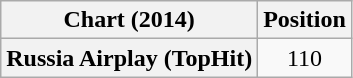<table class="wikitable plainrowheaders" style="text-align:center;">
<tr>
<th scope="col">Chart (2014)</th>
<th scope="col">Position</th>
</tr>
<tr>
<th scope="row">Russia Airplay (TopHit)</th>
<td>110</td>
</tr>
</table>
